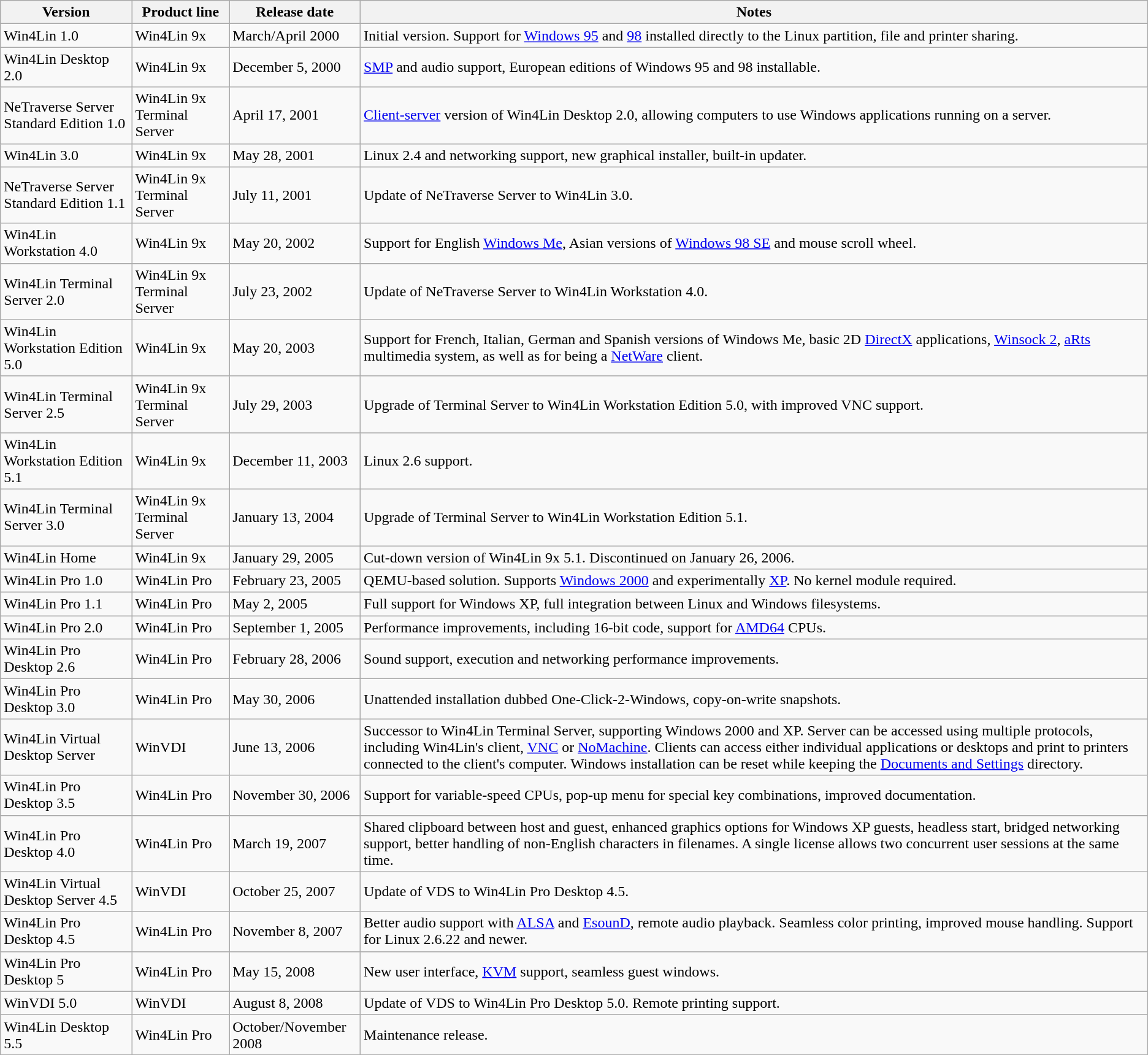<table class="wikitable">
<tr>
<th>Version</th>
<th>Product line</th>
<th>Release date</th>
<th>Notes</th>
</tr>
<tr>
<td>Win4Lin 1.0</td>
<td>Win4Lin 9x</td>
<td>March/April 2000</td>
<td>Initial version. Support for <a href='#'>Windows 95</a> and <a href='#'>98</a> installed directly to the Linux partition, file and printer sharing.</td>
</tr>
<tr>
<td>Win4Lin Desktop 2.0</td>
<td>Win4Lin 9x</td>
<td>December 5, 2000</td>
<td><a href='#'>SMP</a> and audio support, European editions of Windows 95 and 98 installable.</td>
</tr>
<tr>
<td>NeTraverse Server Standard Edition 1.0</td>
<td>Win4Lin 9x Terminal Server</td>
<td>April 17, 2001</td>
<td><a href='#'>Client-server</a> version of Win4Lin Desktop 2.0, allowing computers to use Windows applications running on a server.</td>
</tr>
<tr>
<td>Win4Lin 3.0</td>
<td>Win4Lin 9x</td>
<td>May 28, 2001</td>
<td>Linux 2.4 and networking support, new graphical installer, built-in updater.</td>
</tr>
<tr>
<td>NeTraverse Server Standard Edition 1.1</td>
<td>Win4Lin 9x Terminal Server</td>
<td>July 11, 2001</td>
<td>Update of NeTraverse Server to Win4Lin 3.0.</td>
</tr>
<tr>
<td>Win4Lin Workstation 4.0</td>
<td>Win4Lin 9x</td>
<td>May 20, 2002</td>
<td>Support for English <a href='#'>Windows Me</a>, Asian versions of <a href='#'>Windows 98 SE</a> and mouse scroll wheel.</td>
</tr>
<tr>
<td>Win4Lin Terminal Server 2.0</td>
<td>Win4Lin 9x Terminal Server</td>
<td>July 23, 2002</td>
<td>Update of NeTraverse Server to Win4Lin Workstation 4.0.</td>
</tr>
<tr>
<td>Win4Lin Workstation Edition 5.0</td>
<td>Win4Lin 9x</td>
<td>May 20, 2003</td>
<td>Support for French, Italian, German and Spanish versions of Windows Me, basic 2D <a href='#'>DirectX</a> applications, <a href='#'>Winsock 2</a>, <a href='#'>aRts</a> multimedia system, as well as for being a <a href='#'>NetWare</a> client.</td>
</tr>
<tr>
<td>Win4Lin Terminal Server 2.5</td>
<td>Win4Lin 9x Terminal Server</td>
<td>July 29, 2003</td>
<td>Upgrade of Terminal Server to Win4Lin Workstation Edition 5.0, with improved VNC support.</td>
</tr>
<tr>
<td>Win4Lin Workstation Edition 5.1</td>
<td>Win4Lin 9x</td>
<td>December 11, 2003</td>
<td>Linux 2.6 support.</td>
</tr>
<tr>
<td>Win4Lin Terminal Server 3.0</td>
<td>Win4Lin 9x Terminal Server</td>
<td>January 13, 2004</td>
<td>Upgrade of Terminal Server to Win4Lin Workstation Edition 5.1.</td>
</tr>
<tr>
<td>Win4Lin Home</td>
<td>Win4Lin 9x</td>
<td>January 29, 2005</td>
<td>Cut-down version of Win4Lin 9x 5.1. Discontinued on January 26, 2006.</td>
</tr>
<tr>
<td>Win4Lin Pro 1.0</td>
<td>Win4Lin Pro</td>
<td>February 23, 2005</td>
<td>QEMU-based solution. Supports <a href='#'>Windows 2000</a> and experimentally <a href='#'>XP</a>. No kernel module required.</td>
</tr>
<tr>
<td>Win4Lin Pro 1.1</td>
<td>Win4Lin Pro</td>
<td>May 2, 2005</td>
<td>Full support for Windows XP, full integration between Linux and Windows filesystems.</td>
</tr>
<tr>
<td>Win4Lin Pro 2.0</td>
<td>Win4Lin Pro</td>
<td>September 1, 2005</td>
<td>Performance improvements, including 16-bit code, support for <a href='#'>AMD64</a> CPUs.</td>
</tr>
<tr>
<td>Win4Lin Pro Desktop 2.6</td>
<td>Win4Lin Pro</td>
<td>February 28, 2006</td>
<td>Sound support, execution and networking performance improvements.</td>
</tr>
<tr>
<td>Win4Lin Pro Desktop 3.0</td>
<td>Win4Lin Pro</td>
<td>May 30, 2006</td>
<td>Unattended installation dubbed One-Click-2-Windows, copy-on-write snapshots.</td>
</tr>
<tr>
<td>Win4Lin Virtual Desktop Server</td>
<td>WinVDI</td>
<td>June 13, 2006</td>
<td>Successor to Win4Lin Terminal Server, supporting Windows 2000 and XP. Server can be accessed using multiple protocols, including Win4Lin's client, <a href='#'>VNC</a> or <a href='#'>NoMachine</a>. Clients can access either individual applications or desktops and print to printers connected to the client's computer. Windows installation can be reset while keeping the <a href='#'>Documents and Settings</a> directory.</td>
</tr>
<tr>
<td>Win4Lin Pro Desktop 3.5</td>
<td>Win4Lin Pro</td>
<td>November 30, 2006</td>
<td>Support for variable-speed CPUs, pop-up menu for special key combinations, improved documentation.</td>
</tr>
<tr>
<td>Win4Lin Pro Desktop 4.0</td>
<td>Win4Lin Pro</td>
<td>March 19, 2007</td>
<td>Shared clipboard between host and guest, enhanced graphics options for Windows XP guests, headless start, bridged networking support, better handling of non-English characters in filenames. A single license allows two concurrent user sessions at the same time.</td>
</tr>
<tr>
<td>Win4Lin Virtual Desktop Server 4.5</td>
<td>WinVDI</td>
<td>October 25, 2007</td>
<td>Update of VDS to Win4Lin Pro Desktop 4.5.</td>
</tr>
<tr>
<td>Win4Lin Pro Desktop 4.5</td>
<td>Win4Lin Pro</td>
<td>November 8, 2007</td>
<td>Better audio support with <a href='#'>ALSA</a> and <a href='#'>EsounD</a>, remote audio playback. Seamless color printing, improved mouse handling. Support for Linux 2.6.22 and newer.</td>
</tr>
<tr>
<td>Win4Lin Pro Desktop 5</td>
<td>Win4Lin Pro</td>
<td>May 15, 2008</td>
<td>New user interface, <a href='#'>KVM</a> support, seamless guest windows.</td>
</tr>
<tr>
<td>WinVDI 5.0</td>
<td>WinVDI</td>
<td>August 8, 2008</td>
<td>Update of VDS to Win4Lin Pro Desktop 5.0. Remote printing support.</td>
</tr>
<tr>
<td>Win4Lin Desktop 5.5</td>
<td>Win4Lin Pro</td>
<td>October/November 2008</td>
<td>Maintenance release.</td>
</tr>
</table>
